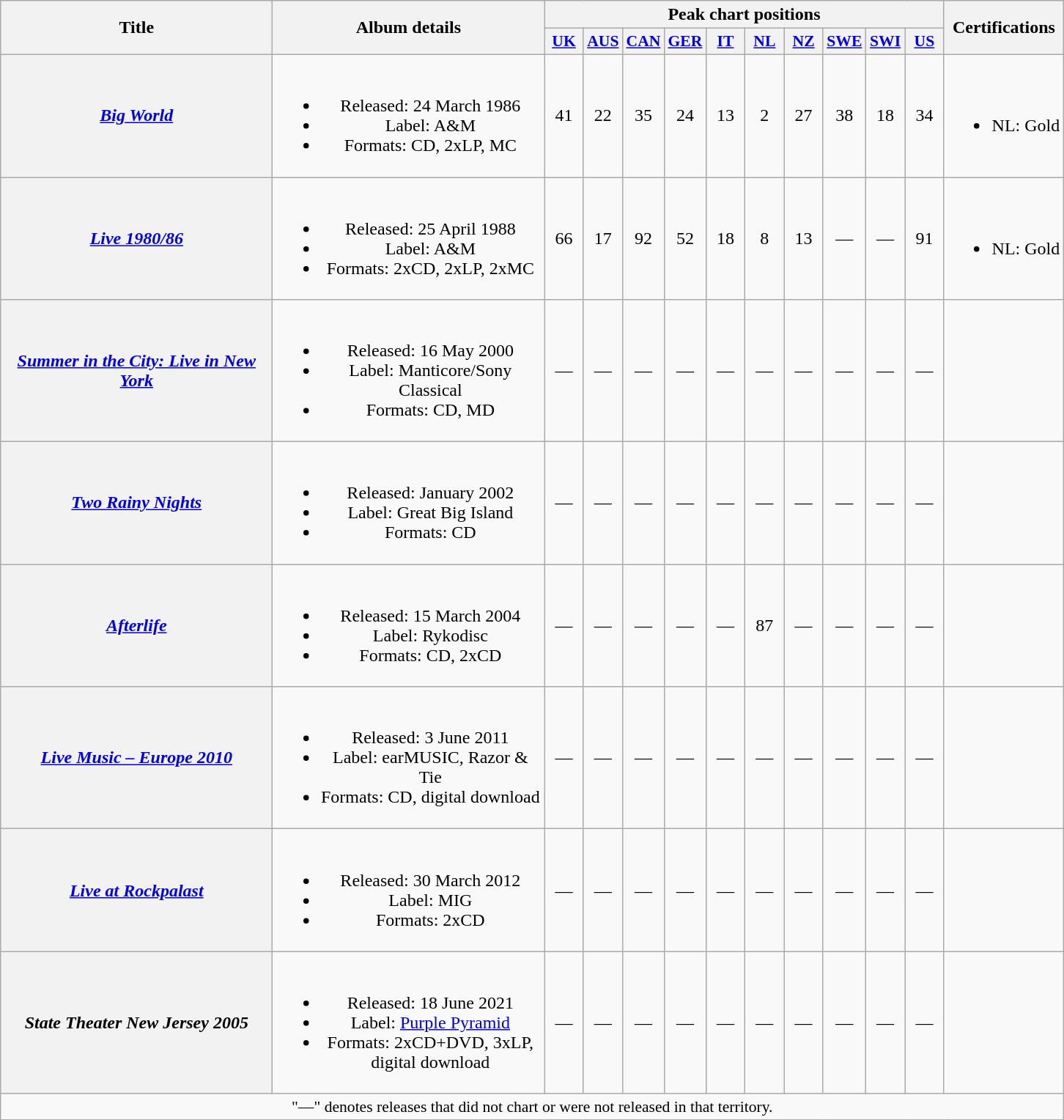<table class="wikitable plainrowheaders" style="text-align:center;">
<tr>
<th rowspan="2" scope="col" style="width:15em;">Title</th>
<th rowspan="2" scope="col" style="width:15em;">Album details</th>
<th colspan="10">Peak chart positions</th>
<th rowspan="2">Certifications</th>
</tr>
<tr>
<th scope="col" style="width:2em;font-size:90%;"><a href='#'>UK</a><br></th>
<th scope="col" style="width:2em;font-size:90%;"><a href='#'>AUS</a><br></th>
<th scope="col" style="width:2em;font-size:90%;"><a href='#'>CAN</a><br></th>
<th scope="col" style="width:2em;font-size:90%;"><a href='#'>GER</a><br></th>
<th scope="col" style="width:2em;font-size:90%;"><a href='#'>IT</a><br></th>
<th scope="col" style="width:2em;font-size:90%;"><a href='#'>NL</a><br></th>
<th scope="col" style="width:2em;font-size:90%;"><a href='#'>NZ</a><br></th>
<th scope="col" style="width:2em;font-size:90%;"><a href='#'>SWE</a><br></th>
<th scope="col" style="width:2em;font-size:90%;"><a href='#'>SWI</a><br></th>
<th scope="col" style="width:2em;font-size:90%;"><a href='#'>US</a><br></th>
</tr>
<tr>
<th scope="row"><em><a href='#'>Big World</a></em></th>
<td><br><ul><li>Released: 24 March 1986</li><li>Label: A&M</li><li>Formats: CD, 2xLP, MC</li></ul></td>
<td>41</td>
<td>22</td>
<td>35</td>
<td>24</td>
<td>13</td>
<td>2</td>
<td>27</td>
<td>38</td>
<td>18</td>
<td>34</td>
<td><br><ul><li>NL: Gold</li></ul></td>
</tr>
<tr>
<th scope="row"><em><a href='#'>Live 1980/86</a></em></th>
<td><br><ul><li>Released: 25 April 1988</li><li>Label: A&M</li><li>Formats: 2xCD, 2xLP, 2xMC</li></ul></td>
<td>66</td>
<td>17</td>
<td>92</td>
<td>52</td>
<td>18</td>
<td>8</td>
<td>13</td>
<td>—</td>
<td>—</td>
<td>91</td>
<td><br><ul><li>NL: Gold</li></ul></td>
</tr>
<tr>
<th scope="row"><em><a href='#'>Summer in the City: Live in New York</a></em></th>
<td><br><ul><li>Released: 16 May 2000</li><li>Label: Manticore/Sony Classical</li><li>Formats: CD, MD</li></ul></td>
<td>—</td>
<td>—</td>
<td>—</td>
<td>—</td>
<td>—</td>
<td>—</td>
<td>—</td>
<td>—</td>
<td>—</td>
<td>—</td>
<td></td>
</tr>
<tr>
<th scope="row"><em><a href='#'>Two Rainy Nights</a></em></th>
<td><br><ul><li>Released: January 2002</li><li>Label: Great Big Island</li><li>Formats: CD</li></ul></td>
<td>—</td>
<td>—</td>
<td>—</td>
<td>—</td>
<td>—</td>
<td>—</td>
<td>—</td>
<td>—</td>
<td>—</td>
<td>—</td>
<td></td>
</tr>
<tr>
<th scope="row"><em><a href='#'>Afterlife</a></em> </th>
<td><br><ul><li>Released: 15 March 2004</li><li>Label: Rykodisc</li><li>Formats: CD, 2xCD</li></ul></td>
<td>—</td>
<td>—</td>
<td>—</td>
<td>—</td>
<td>—</td>
<td>87</td>
<td>—</td>
<td>—</td>
<td>—</td>
<td>—</td>
<td></td>
</tr>
<tr>
<th scope="row"><em><a href='#'>Live Music – Europe 2010</a></em> </th>
<td><br><ul><li>Released: 3 June 2011</li><li>Label: earMUSIC, Razor & Tie</li><li>Formats: CD, digital download</li></ul></td>
<td>—</td>
<td>—</td>
<td>—</td>
<td>—</td>
<td>—</td>
<td>—</td>
<td>—</td>
<td>—</td>
<td>—</td>
<td>—</td>
<td></td>
</tr>
<tr>
<th scope="row"><em><a href='#'>Live at Rockpalast</a></em></th>
<td><br><ul><li>Released: 30 March 2012</li><li>Label: MIG</li><li>Formats: 2xCD</li></ul></td>
<td>—</td>
<td>—</td>
<td>—</td>
<td>—</td>
<td>—</td>
<td>—</td>
<td>—</td>
<td>—</td>
<td>—</td>
<td>—</td>
<td></td>
</tr>
<tr>
<th scope="row"><em>State Theater New Jersey 2005</em> </th>
<td><br><ul><li>Released: 18 June 2021</li><li>Label: <a href='#'>Purple Pyramid</a></li><li>Formats: 2xCD+DVD, 3xLP, digital download</li></ul></td>
<td>—</td>
<td>—</td>
<td>—</td>
<td>—</td>
<td>—</td>
<td>—</td>
<td>—</td>
<td>—</td>
<td>—</td>
<td>—</td>
<td></td>
</tr>
<tr>
<td colspan="13" style="font-size:90%">"—" denotes releases that did not chart or were not released in that territory.</td>
</tr>
</table>
